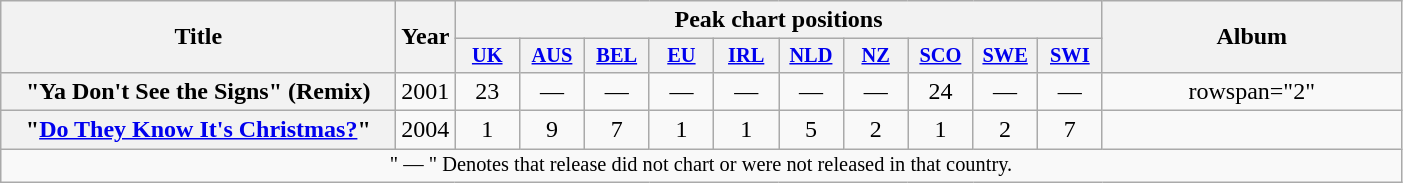<table class="wikitable plainrowheaders" style="text-align:center;">
<tr>
<th scope="col" rowspan="2" style="width:16em;">Title</th>
<th scope="col" rowspan="2" style="width:1em;">Year</th>
<th scope="col" colspan="10">Peak chart positions</th>
<th scope="col" rowspan="2" style="width:12em;">Album</th>
</tr>
<tr>
<th scope="col" style="width:2.7em;font-size:85%;"><a href='#'>UK</a><br></th>
<th scope="col" style="width:2.7em;font-size:85%;"><a href='#'>AUS</a><br></th>
<th scope="col" style="width:2.7em;font-size:85%;"><a href='#'>BEL</a><br></th>
<th scope="col" style="width:2.7em;font-size:85%;"><a href='#'>EU</a><br></th>
<th scope="col" style="width:2.7em;font-size:85%;"><a href='#'>IRL</a><br></th>
<th scope="col" style="width:2.7em;font-size:85%;"><a href='#'>NLD</a><br></th>
<th scope="col" style="width:2.7em;font-size:85%;"><a href='#'>NZ</a><br></th>
<th scope="col" style="width:2.7em;font-size:85%;"><a href='#'>SCO</a><br></th>
<th scope="col" style="width:2.7em;font-size:85%;"><a href='#'>SWE</a><br></th>
<th scope="col" style="width:2.7em;font-size:85%;"><a href='#'>SWI</a><br></th>
</tr>
<tr>
<th scope="row">"Ya Don't See the Signs" (Remix)<br></th>
<td>2001</td>
<td>23</td>
<td>—</td>
<td>—</td>
<td>—</td>
<td>—</td>
<td>—</td>
<td>—</td>
<td>24</td>
<td>—</td>
<td>—</td>
<td>rowspan="2" </td>
</tr>
<tr>
<th scope="row">"<a href='#'>Do They Know It's Christmas?</a>"</th>
<td>2004</td>
<td>1</td>
<td>9</td>
<td>7</td>
<td>1</td>
<td>1</td>
<td>5</td>
<td>2</td>
<td>1</td>
<td>2</td>
<td>7</td>
</tr>
<tr>
<td align="center" colspan="20" style="font-size: 85%">" — " Denotes that release did not chart or were not released in that country.</td>
</tr>
</table>
